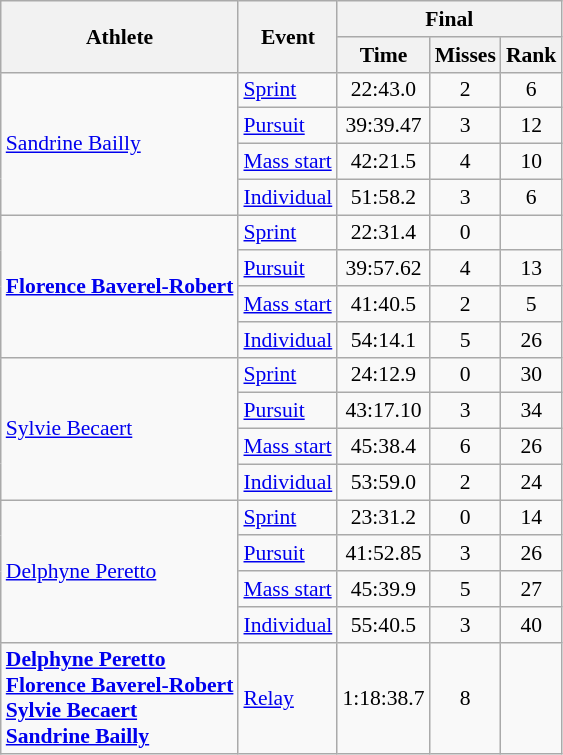<table class="wikitable" style="font-size:90%">
<tr>
<th rowspan="2">Athlete</th>
<th rowspan="2">Event</th>
<th colspan="3">Final</th>
</tr>
<tr>
<th>Time</th>
<th>Misses</th>
<th>Rank</th>
</tr>
<tr>
<td rowspan=4><a href='#'>Sandrine Bailly</a></td>
<td><a href='#'>Sprint</a></td>
<td align="center">22:43.0</td>
<td align="center">2</td>
<td align="center">6</td>
</tr>
<tr>
<td><a href='#'>Pursuit</a></td>
<td align="center">39:39.47</td>
<td align="center">3</td>
<td align="center">12</td>
</tr>
<tr>
<td><a href='#'>Mass start</a></td>
<td align="center">42:21.5</td>
<td align="center">4</td>
<td align="center">10</td>
</tr>
<tr>
<td><a href='#'>Individual</a></td>
<td align="center">51:58.2</td>
<td align="center">3</td>
<td align="center">6</td>
</tr>
<tr>
<td rowspan=4><strong><a href='#'>Florence Baverel-Robert</a></strong></td>
<td><a href='#'>Sprint</a></td>
<td align="center">22:31.4</td>
<td align="center">0</td>
<td align="center"></td>
</tr>
<tr>
<td><a href='#'>Pursuit</a></td>
<td align="center">39:57.62</td>
<td align="center">4</td>
<td align="center">13</td>
</tr>
<tr>
<td><a href='#'>Mass start</a></td>
<td align="center">41:40.5</td>
<td align="center">2</td>
<td align="center">5</td>
</tr>
<tr>
<td><a href='#'>Individual</a></td>
<td align="center">54:14.1</td>
<td align="center">5</td>
<td align="center">26</td>
</tr>
<tr>
<td rowspan=4><a href='#'>Sylvie Becaert</a></td>
<td><a href='#'>Sprint</a></td>
<td align="center">24:12.9</td>
<td align="center">0</td>
<td align="center">30</td>
</tr>
<tr>
<td><a href='#'>Pursuit</a></td>
<td align="center">43:17.10</td>
<td align="center">3</td>
<td align="center">34</td>
</tr>
<tr>
<td><a href='#'>Mass start</a></td>
<td align="center">45:38.4</td>
<td align="center">6</td>
<td align="center">26</td>
</tr>
<tr>
<td><a href='#'>Individual</a></td>
<td align="center">53:59.0</td>
<td align="center">2</td>
<td align="center">24</td>
</tr>
<tr>
<td rowspan=4><a href='#'>Delphyne Peretto</a></td>
<td><a href='#'>Sprint</a></td>
<td align="center">23:31.2</td>
<td align="center">0</td>
<td align="center">14</td>
</tr>
<tr>
<td><a href='#'>Pursuit</a></td>
<td align="center">41:52.85</td>
<td align="center">3</td>
<td align="center">26</td>
</tr>
<tr>
<td><a href='#'>Mass start</a></td>
<td align="center">45:39.9</td>
<td align="center">5</td>
<td align="center">27</td>
</tr>
<tr>
<td><a href='#'>Individual</a></td>
<td align="center">55:40.5</td>
<td align="center">3</td>
<td align="center">40</td>
</tr>
<tr>
<td><strong><a href='#'>Delphyne Peretto</a><br><a href='#'>Florence Baverel-Robert</a><br><a href='#'>Sylvie Becaert</a><br><a href='#'>Sandrine Bailly</a></strong></td>
<td><a href='#'>Relay</a></td>
<td align="center">1:18:38.7</td>
<td align="center">8</td>
<td align="center"></td>
</tr>
</table>
